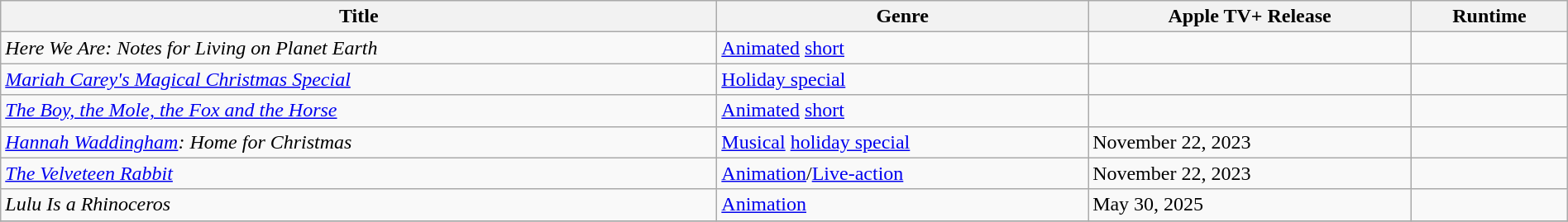<table class="wikitable sortable" style="width:100%">
<tr>
<th>Title</th>
<th>Genre</th>
<th>Apple TV+ Release</th>
<th>Runtime</th>
</tr>
<tr>
<td><em>Here We Are: Notes for Living on Planet Earth</em></td>
<td><a href='#'>Animated</a> <a href='#'>short</a></td>
<td></td>
<td></td>
</tr>
<tr>
<td><em><a href='#'>Mariah Carey's Magical Christmas Special</a></em></td>
<td><a href='#'>Holiday special</a></td>
<td></td>
<td></td>
</tr>
<tr>
<td><em><a href='#'>The Boy, the Mole, the Fox and the Horse</a></em></td>
<td><a href='#'>Animated</a> <a href='#'>short</a></td>
<td></td>
<td></td>
</tr>
<tr>
<td><em><a href='#'>Hannah Waddingham</a>: Home for Christmas</em></td>
<td><a href='#'>Musical</a> <a href='#'>holiday special</a></td>
<td>November 22, 2023</td>
<td></td>
</tr>
<tr>
<td><em><a href='#'>The Velveteen Rabbit</a></em></td>
<td><a href='#'>Animation</a>/<a href='#'>Live-action</a></td>
<td>November 22, 2023</td>
<td></td>
</tr>
<tr>
<td><em>Lulu Is a Rhinoceros</em></td>
<td><a href='#'>Animation</a></td>
<td>May 30, 2025</td>
<td></td>
</tr>
<tr>
</tr>
</table>
